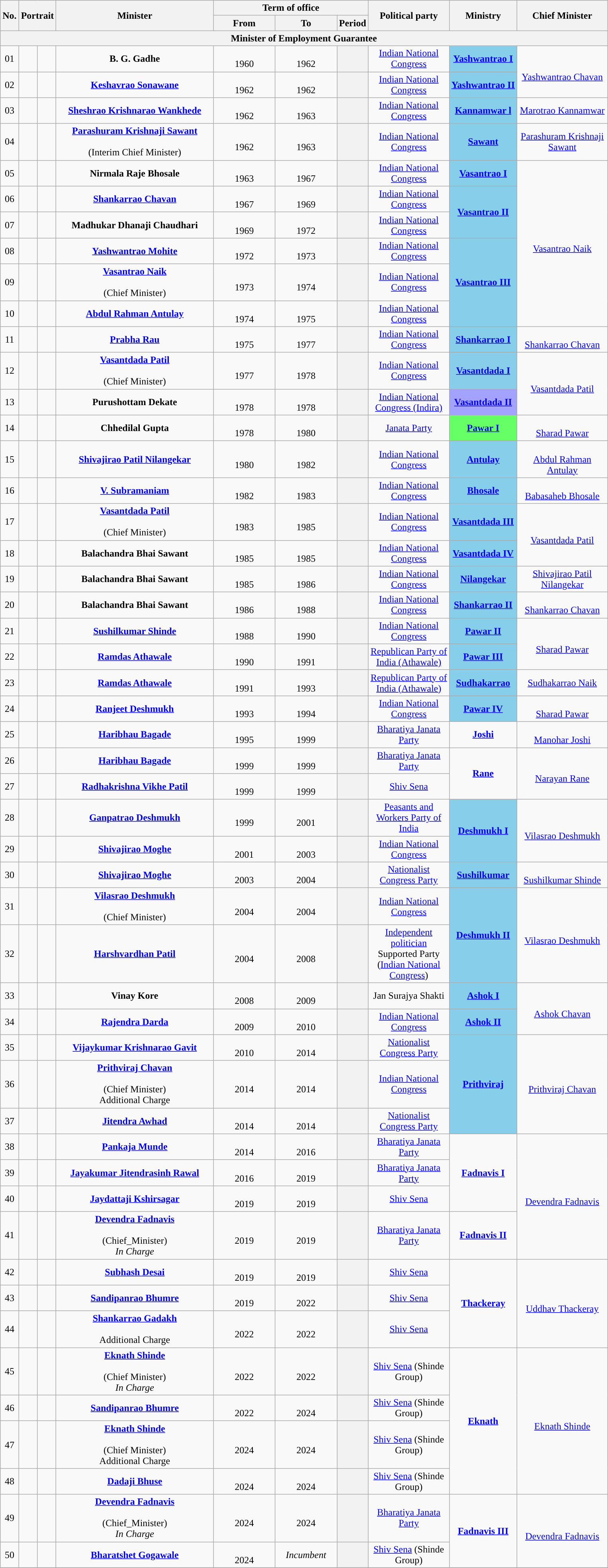<table class="wikitable" style="text-align:center">
<tr>
<th rowspan="2">No.</th>
<th rowspan="2" colspan="2">Portrait</th>
<th rowspan="2" style="width:16em">Minister<br></th>
<th colspan="3">Term of office</th>
<th rowspan="2" style="width:8em">Political party</th>
<th rowspan="2">Ministry</th>
<th rowspan="2" style="width:9em">Chief Minister</th>
</tr>
<tr>
<th style="width:6em">From</th>
<th style="width:6em">To</th>
<th>Period</th>
</tr>
<tr>
<th colspan="10">Minister of Employment Guarantee</th>
</tr>
<tr>
<td>01</td>
<td style="color:inherit;background:"></td>
<td></td>
<td><strong>B. G. Gadhe</strong> <br> </td>
<td><br>1960</td>
<td><br>1962</td>
<th></th>
<td><a href='#'>Indian National Congress</a></td>
<td bgcolor="#87CEEB"><a href='#'><strong>Yashwantrao I</strong></a></td>
<td rowspan="2"> <br><a href='#'>Yashwantrao Chavan</a></td>
</tr>
<tr>
<td>02</td>
<td style="color:inherit;background:"></td>
<td></td>
<td><strong><a href='#'>Keshavrao Sonawane</a></strong> <br> </td>
<td><br>1962</td>
<td><br>1962</td>
<th></th>
<td><a href='#'>Indian National Congress</a></td>
<td bgcolor="#87CEEB"><a href='#'><strong>Yashwantrao II</strong></a></td>
</tr>
<tr>
<td>03</td>
<td style="color:inherit;background:"></td>
<td></td>
<td><strong><a href='#'>Sheshrao Krishnarao Wankhede</a></strong>  <br> </td>
<td><br>1962</td>
<td><br>1963</td>
<th></th>
<td><a href='#'>Indian National Congress</a></td>
<td bgcolor="#87CEEB"><a href='#'><strong>Kannamwar l</strong></a></td>
<td><a href='#'>Marotrao Kannamwar</a></td>
</tr>
<tr>
<td>04</td>
<td style="color:inherit;background:"></td>
<td></td>
<td><strong><a href='#'>Parashuram Krishnaji Sawant</a></strong> <br>  <br>(Interim Chief Minister)</td>
<td><br>1962</td>
<td><br>1963</td>
<th></th>
<td><a href='#'>Indian National Congress</a></td>
<td bgcolor="#87CEEB"><a href='#'><strong>Sawant</strong></a></td>
<td><a href='#'>Parashuram Krishnaji Sawant</a></td>
</tr>
<tr>
<td>05</td>
<td style="color:inherit;background:"></td>
<td></td>
<td><strong>Nirmala Raje Bhosale</strong> <br> </td>
<td><br>1963</td>
<td><br>1967</td>
<th></th>
<td><a href='#'>Indian National Congress</a></td>
<td bgcolor="#87CEEB"><a href='#'><strong>Vasantrao I</strong></a></td>
<td rowspan="6"><br><a href='#'>Vasantrao Naik</a></td>
</tr>
<tr>
<td>06</td>
<td style="color:inherit;background:"></td>
<td></td>
<td><strong><a href='#'>Shankarrao Chavan</a></strong>  <br> </td>
<td><br>1967</td>
<td><br>1969</td>
<th></th>
<td><a href='#'>Indian National Congress</a></td>
<td rowspan="2" bgcolor="#87CEEB"><a href='#'><strong>Vasantrao II</strong></a></td>
</tr>
<tr>
<td>07</td>
<td style="color:inherit;background:"></td>
<td></td>
<td><strong>Madhukar Dhanaji Chaudhari</strong> <br> </td>
<td><br>1969</td>
<td><br>1972</td>
<th></th>
<td><a href='#'>Indian National Congress</a></td>
</tr>
<tr>
<td>08</td>
<td style="color:inherit;background:"></td>
<td></td>
<td><strong><a href='#'>Yashwantrao Mohite</a></strong> <br> </td>
<td><br>1972</td>
<td><br>1973</td>
<th></th>
<td><a href='#'>Indian National Congress</a></td>
<td rowspan="3" bgcolor="#87CEEB"><a href='#'><strong>Vasantrao III</strong></a></td>
</tr>
<tr>
<td>09</td>
<td style="color:inherit;background:"></td>
<td></td>
<td><strong><a href='#'>Vasantrao Naik</a></strong> <br> <br>(Chief Minister)</td>
<td><br>1973</td>
<td><br>1974</td>
<th></th>
<td><a href='#'>Indian National Congress</a></td>
</tr>
<tr>
<td>10</td>
<td style="color:inherit;background:"></td>
<td></td>
<td><strong><a href='#'>Abdul Rahman Antulay</a></strong> <br> </td>
<td><br>1974</td>
<td><br>1975</td>
<th></th>
<td><a href='#'>Indian National Congress</a></td>
</tr>
<tr>
<td>11</td>
<td style="color:inherit;background:"></td>
<td></td>
<td><strong><a href='#'>Prabha Rau</a></strong>  <br> </td>
<td><br>1975</td>
<td><br>1977</td>
<th></th>
<td><a href='#'>Indian National Congress</a></td>
<td rowspan="1" bgcolor="#87CEEB"><a href='#'><strong>Shankarrao I</strong></a></td>
<td rowspan="1"><br><a href='#'>Shankarrao Chavan</a></td>
</tr>
<tr>
<td>12</td>
<td style="color:inherit;background:"></td>
<td></td>
<td><strong><a href='#'>Vasantdada Patil</a></strong> <br> <br>(Chief Minister)</td>
<td><br>1977</td>
<td><br>1978</td>
<th></th>
<td><a href='#'>Indian National Congress</a></td>
<td rowspan="1" bgcolor="#88CEEB"><a href='#'><strong>Vasantdada I</strong></a></td>
<td rowspan="2"><br><a href='#'>Vasantdada Patil</a></td>
</tr>
<tr>
<td>13</td>
<td style="color:inherit;background:"></td>
<td></td>
<td><strong>Purushottam Dekate</strong> <br> </td>
<td><br>1978</td>
<td><br>1978</td>
<th></th>
<td><a href='#'>Indian National Congress (Indira)</a></td>
<td rowspan="1" bgcolor="#A3A3FF"><a href='#'><strong>Vasantdada II</strong></a></td>
</tr>
<tr>
<td>14</td>
<td style="color:inherit;background:"></td>
<td></td>
<td><strong>Chhedilal Gupta</strong>  <br> </td>
<td><br>1978</td>
<td><br>1980</td>
<th></th>
<td><a href='#'>Janata Party</a></td>
<td rowspan="1" bgcolor="#66FF66"><a href='#'><strong>Pawar I</strong></a></td>
<td rowspan="1"><br><a href='#'>Sharad Pawar</a></td>
</tr>
<tr>
<td>15</td>
<td style="color:inherit;background:"></td>
<td></td>
<td><strong><a href='#'>Shivajirao Patil Nilangekar</a></strong> <br> </td>
<td><br>1980</td>
<td><br>1982</td>
<th></th>
<td><a href='#'>Indian National Congress</a></td>
<td rowspan="1" bgcolor="#87CEEB"><a href='#'><strong>Antulay</strong></a></td>
<td rowspan="1"> <br><a href='#'>Abdul Rahman Antulay</a></td>
</tr>
<tr>
<td>16</td>
<td style="color:inherit;background:"></td>
<td></td>
<td><strong><a href='#'>V. Subramaniam</a></strong> <br> </td>
<td><br>1982</td>
<td><br>1983</td>
<th></th>
<td><a href='#'>Indian National Congress</a></td>
<td rowspan="1" bgcolor="#87CEEB"><a href='#'><strong>Bhosale</strong></a></td>
<td rowspan="1"> <br><a href='#'>Babasaheb Bhosale</a></td>
</tr>
<tr>
<td>17</td>
<td style="color:inherit;background:"></td>
<td></td>
<td><strong><a href='#'>Vasantdada Patil</a></strong> <br> <br>(Chief Minister)</td>
<td><br>1983</td>
<td><br>1985</td>
<th></th>
<td><a href='#'>Indian National Congress</a></td>
<td rowspan="1" bgcolor="#87CEEB"><a href='#'><strong>Vasantdada III</strong></a></td>
<td rowspan="2"><br><a href='#'>Vasantdada Patil</a></td>
</tr>
<tr>
<td>18</td>
<td style="color:inherit;background:"></td>
<td></td>
<td><strong>Balachandra Bhai Sawant</strong> <br> </td>
<td><br>1985</td>
<td><br>1985</td>
<th></th>
<td><a href='#'>Indian National Congress</a></td>
<td rowspan="1" bgcolor="#87CEEB"><a href='#'><strong>Vasantdada IV</strong></a></td>
</tr>
<tr>
<td>19</td>
<td style="color:inherit;background:"></td>
<td></td>
<td><strong>Balachandra Bhai Sawant</strong> <br> </td>
<td><br>1985</td>
<td><br>1986</td>
<th></th>
<td><a href='#'>Indian National Congress</a></td>
<td rowspan="1" bgcolor="#87CEEB"><a href='#'><strong>Nilangekar</strong></a></td>
<td rowspan="1"><a href='#'>Shivajirao Patil Nilangekar</a></td>
</tr>
<tr>
<td>20</td>
<td style="color:inherit;background:"></td>
<td></td>
<td><strong>Balachandra Bhai Sawant</strong> <br> </td>
<td><br>1986</td>
<td><br>1988</td>
<th></th>
<td><a href='#'>Indian National Congress</a></td>
<td rowspan="1"bgcolor="#87CEEB"><a href='#'><strong>Shankarrao II</strong></a></td>
<td rowspan="1"> <br><a href='#'>Shankarrao Chavan</a></td>
</tr>
<tr>
<td>21</td>
<td style="color:inherit;background:"></td>
<td></td>
<td><strong><a href='#'>Sushilkumar Shinde</a></strong> <br> </td>
<td><br>1988</td>
<td><br>1990</td>
<th></th>
<td><a href='#'>Indian National Congress</a></td>
<td rowspan="1" bgcolor="#87CEEB"><a href='#'><strong>Pawar II</strong></a></td>
<td rowspan="2"> <br><a href='#'>Sharad Pawar</a></td>
</tr>
<tr>
<td>22</td>
<td style="color:inherit;background:"></td>
<td></td>
<td><strong><a href='#'>Ramdas Athawale</a></strong> <br> </td>
<td><br>1990</td>
<td><br>1991</td>
<th></th>
<td><a href='#'>Republican Party of India (Athawale)</a></td>
<td rowspan="1" bgcolor="#87CEEB"><a href='#'><strong>Pawar III</strong></a></td>
</tr>
<tr>
<td>23</td>
<td style="color:inherit;background:"></td>
<td></td>
<td><strong><a href='#'>Ramdas Athawale</a></strong> <br> </td>
<td><br>1991</td>
<td><br>1993</td>
<th></th>
<td><a href='#'>Republican Party of India (Athawale)</a></td>
<td rowspan="1" bgcolor="#87CEEB"><a href='#'><strong>Sudhakarrao</strong></a></td>
<td rowspan="1"><a href='#'>Sudhakarrao Naik</a></td>
</tr>
<tr>
<td>24</td>
<td style="color:inherit;background:"></td>
<td></td>
<td><strong><a href='#'>Ranjeet Deshmukh</a></strong> <br> </td>
<td><br>1993</td>
<td><br>1994</td>
<th></th>
<td><a href='#'>Indian National Congress</a></td>
<td rowspan="1" bgcolor="#87CEEB"><a href='#'><strong>Pawar IV</strong></a></td>
<td rowspan="1"> <br><a href='#'>Sharad Pawar</a></td>
</tr>
<tr>
<td>25</td>
<td style="color:inherit;background:"></td>
<td></td>
<td><strong><a href='#'>Haribhau Bagade</a></strong> <br> </td>
<td><br>1995</td>
<td><br>1999</td>
<th></th>
<td><a href='#'>Bharatiya Janata Party</a></td>
<td rowspan="1"><a href='#'><strong>Joshi</strong></a></td>
<td rowspan="1"> <br><a href='#'>Manohar Joshi</a></td>
</tr>
<tr>
<td>26</td>
<td style="color:inherit;background:"></td>
<td></td>
<td><strong><a href='#'>Haribhau Bagade</a></strong> <br> </td>
<td><br>1999</td>
<td><br>1999</td>
<th></th>
<td><a href='#'>Bharatiya Janata Party</a></td>
<td rowspan="2"><a href='#'><strong>Rane</strong></a></td>
<td rowspan="2"> <br><a href='#'>Narayan Rane</a></td>
</tr>
<tr>
<td>27</td>
<td style="color:inherit;background:"></td>
<td></td>
<td><strong><a href='#'>Radhakrishna Vikhe Patil</a></strong>  <br> </td>
<td><br>1999</td>
<td><br>1999</td>
<th></th>
<td><a href='#'>Shiv Sena</a></td>
</tr>
<tr>
<td>28</td>
<td style="color:inherit;background:"></td>
<td></td>
<td><strong><a href='#'>Ganpatrao Deshmukh</a></strong> <br> </td>
<td><br>1999</td>
<td><br>2001</td>
<th></th>
<td><a href='#'>Peasants and Workers Party of India</a></td>
<td rowspan="2" bgcolor="#87CEEB"><a href='#'><strong>Deshmukh I</strong></a></td>
<td rowspan="2"> <br><a href='#'>Vilasrao Deshmukh</a></td>
</tr>
<tr>
<td>29</td>
<td style="color:inherit;background:"></td>
<td></td>
<td><strong><a href='#'>Shivajirao Moghe</a></strong> <br> </td>
<td><br>2001</td>
<td><br>2003</td>
<th></th>
<td><a href='#'>Indian National Congress</a></td>
</tr>
<tr>
<td>30</td>
<td style="color:inherit;background:"></td>
<td></td>
<td><strong><a href='#'>Shivajirao Moghe</a></strong> <br> </td>
<td><br>2003</td>
<td><br>2004</td>
<th></th>
<td><a href='#'>Nationalist Congress Party</a></td>
<td rowspan="1" bgcolor="#87CEEB"><a href='#'><strong>Sushilkumar</strong></a></td>
<td rowspan="1"> <br><a href='#'>Sushilkumar Shinde</a></td>
</tr>
<tr>
<td>31</td>
<td style="color:inherit;background:"></td>
<td></td>
<td><strong><a href='#'>Vilasrao Deshmukh</a></strong>  <br> <br>(Chief Minister)</td>
<td><br>2004</td>
<td><br>2004</td>
<th></th>
<td><a href='#'>Indian National Congress</a></td>
<td rowspan="2" bgcolor="#87CEEB"><a href='#'><strong>Deshmukh II</strong></a></td>
<td rowspan="2"> <br><a href='#'>Vilasrao Deshmukh</a></td>
</tr>
<tr>
<td>32</td>
<td style="color:inherit;background:"></td>
<td></td>
<td><strong><a href='#'>Harshvardhan Patil</a></strong> <br> </td>
<td><br>2004</td>
<td><br>2008</td>
<th></th>
<td><a href='#'>Independent politician</a> Supported Party (<a href='#'>Indian National Congress</a>)</td>
</tr>
<tr>
<td>33</td>
<td style="color:inherit;background:"></td>
<td></td>
<td><strong>Vinay Kore</strong> <br> </td>
<td><br>2008</td>
<td><br>2009</td>
<th></th>
<td>Jan Surajya Shakti</td>
<td rowspan="1" bgcolor="#87CEEB"><a href='#'><strong>Ashok I</strong></a></td>
<td rowspan="2"><br><a href='#'>Ashok Chavan</a></td>
</tr>
<tr>
<td>34</td>
<td style="color:inherit;background:"></td>
<td></td>
<td><strong><a href='#'>Rajendra Darda</a></strong>  <br> </td>
<td><br>2009</td>
<td><br>2010</td>
<th></th>
<td><a href='#'>Indian National Congress</a></td>
<td rowspan="1"bgcolor="#87CEEB"><a href='#'><strong>Ashok II</strong></a></td>
</tr>
<tr>
<td>35</td>
<td style="color:inherit;background:"></td>
<td></td>
<td><strong><a href='#'>Vijaykumar Krishnarao Gavit</a></strong> <br> </td>
<td><br>2010</td>
<td><br>2014</td>
<th></th>
<td><a href='#'>Nationalist Congress Party</a></td>
<td rowspan="3" bgcolor="#87CEEB"><a href='#'><strong>Prithviraj</strong></a></td>
<td rowspan="3"><br><a href='#'>Prithviraj Chavan</a></td>
</tr>
<tr>
<td>36</td>
<td style="color:inherit;background:"></td>
<td></td>
<td><strong><a href='#'>Prithviraj Chavan</a></strong> <br> <br>(Chief Minister)<br>Additional Charge</td>
<td><br>2014</td>
<td><br>2014</td>
<th></th>
<td><a href='#'>Indian National Congress</a></td>
</tr>
<tr>
<td>37</td>
<td style="color:inherit;background:"></td>
<td></td>
<td><strong><a href='#'>Jitendra Awhad</a></strong> <br> </td>
<td><br>2014</td>
<td><br>2014</td>
<th></th>
<td><a href='#'>Nationalist Congress Party</a></td>
</tr>
<tr>
<td>38</td>
<td style="color:inherit;background:"></td>
<td></td>
<td><strong><a href='#'>Pankaja Munde</a></strong> <br> </td>
<td><br>2014</td>
<td><br>2016</td>
<th></th>
<td rowspan="1"><a href='#'>Bharatiya Janata Party</a></td>
<td rowspan="3"><a href='#'><strong>Fadnavis I</strong></a></td>
<td rowspan="4"> <br><a href='#'>Devendra Fadnavis</a></td>
</tr>
<tr>
<td>39</td>
<td style="color:inherit;background:"></td>
<td></td>
<td><strong><a href='#'>Jayakumar Jitendrasinh Rawal</a></strong><br> </td>
<td><br>2016</td>
<td><br>2019</td>
<th></th>
<td rowspan="1"><a href='#'>Bharatiya Janata Party</a></td>
</tr>
<tr>
<td>40</td>
<td style="color:inherit;background:"></td>
<td></td>
<td><strong><a href='#'>Jaydattaji Kshirsagar</a></strong> <br> </td>
<td><br>2019</td>
<td><br>2019</td>
<th></th>
<td rowspan="1"><a href='#'>Shiv Sena</a></td>
</tr>
<tr>
<td>41</td>
<td style="color:inherit;background:"></td>
<td></td>
<td><strong><a href='#'>Devendra Fadnavis</a></strong>  <br> <br>(Chief_Minister) <br><em>In Charge</em></td>
<td><br>2019</td>
<td><br>2019</td>
<th></th>
<td><a href='#'>Bharatiya Janata Party</a></td>
<td rowspan="1"><a href='#'><strong>Fadnavis II</strong></a></td>
</tr>
<tr>
<td>42</td>
<td style="color:inherit;background:"></td>
<td></td>
<td><strong><a href='#'>Subhash Desai</a></strong> <br> </td>
<td><br>2019</td>
<td><br>2019</td>
<th></th>
<td><a href='#'>Shiv Sena</a></td>
<td rowspan="3"><a href='#'><strong>Thackeray</strong></a></td>
<td rowspan="3"> <br><a href='#'>Uddhav Thackeray</a></td>
</tr>
<tr>
<td>43</td>
<td style="color:inherit;background:"></td>
<td></td>
<td><strong><a href='#'>Sandipanrao Bhumre</a></strong> <br> </td>
<td><br>2019</td>
<td><br>2022</td>
<th></th>
<td><a href='#'>Shiv Sena</a></td>
</tr>
<tr>
<td>44</td>
<td style="color:inherit;background:"></td>
<td></td>
<td><strong><a href='#'>Shankarrao Gadakh</a></strong> <br> <br>Additional Charge</td>
<td><br>2022</td>
<td><br>2022</td>
<th></th>
<td><a href='#'>Shiv Sena</a></td>
</tr>
<tr>
<td>45</td>
<td style="color:inherit;background:"></td>
<td></td>
<td><strong><a href='#'>Eknath Shinde</a></strong> <br>  <br>(Chief Minister)<br><em>In Charge</em></td>
<td><br>2022</td>
<td><br>2022</td>
<th></th>
<td><a href='#'>Shiv Sena</a> (Shinde Group)</td>
<td rowspan="4"><a href='#'><strong>Eknath</strong></a></td>
<td rowspan="4"> <br><a href='#'>Eknath Shinde</a></td>
</tr>
<tr>
<td>46</td>
<td style="color:inherit;background:"></td>
<td></td>
<td><strong><a href='#'>Sandipanrao Bhumre</a></strong> <br> </td>
<td><br>2022</td>
<td><br>2024</td>
<th></th>
<td><a href='#'>Shiv Sena</a> (Shinde Group)</td>
</tr>
<tr>
<td>47</td>
<td style="color:inherit;background:"></td>
<td></td>
<td><strong><a href='#'>Eknath Shinde</a></strong> <br>  <br>(Chief Minister)<br> Additional Charge</td>
<td><br>2024</td>
<td><br>2024</td>
<th></th>
<td><a href='#'>Shiv Sena</a> (Shinde Group)</td>
</tr>
<tr>
<td>48</td>
<td style="color:inherit;background:"></td>
<td></td>
<td><strong><a href='#'>Dadaji Bhuse</a></strong> <br> </td>
<td><br>2024</td>
<td><br>2024</td>
<th></th>
<td><a href='#'>Shiv Sena</a> (Shinde Group)</td>
</tr>
<tr>
<td>49</td>
<td style="color:inherit;background:"></td>
<td></td>
<td><strong><a href='#'>Devendra Fadnavis</a></strong>  <br> <br>(Chief_Minister) <br><em>In Charge</em></td>
<td><br>2024</td>
<td><br>2024</td>
<th></th>
<td><a href='#'>Bharatiya Janata Party</a></td>
<td rowspan="2"><a href='#'><strong>Fadnavis III</strong></a></td>
<td rowspan="2"> <br><a href='#'>Devendra Fadnavis</a></td>
</tr>
<tr>
<td>50</td>
<td style="color:inherit;background:"></td>
<td></td>
<td><strong><a href='#'>Bharatshet Gogawale</a></strong> <br> </td>
<td><br>2024</td>
<td><em>Incumbent</em></td>
<th></th>
<td><a href='#'>Shiv Sena</a> (Shinde Group)</td>
</tr>
<tr>
</tr>
</table>
